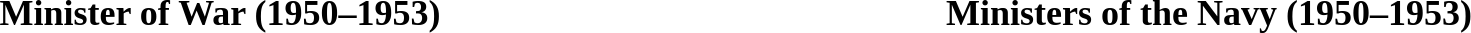<table width=100% |>
<tr>
<td width=50% valign=top><br><h2>Minister of War (1950–1953)</h2>

</td>
<td width=50% valign=top><br><h2>Ministers of the Navy (1950–1953)</h2>


</td>
</tr>
</table>
